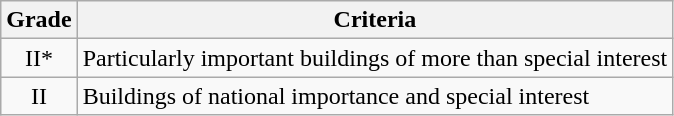<table class="wikitable">
<tr>
<th>Grade</th>
<th>Criteria</th>
</tr>
<tr>
<td align="center" >II*</td>
<td>Particularly important buildings of more than special interest</td>
</tr>
<tr>
<td align="center" >II</td>
<td>Buildings of national importance and special interest</td>
</tr>
</table>
